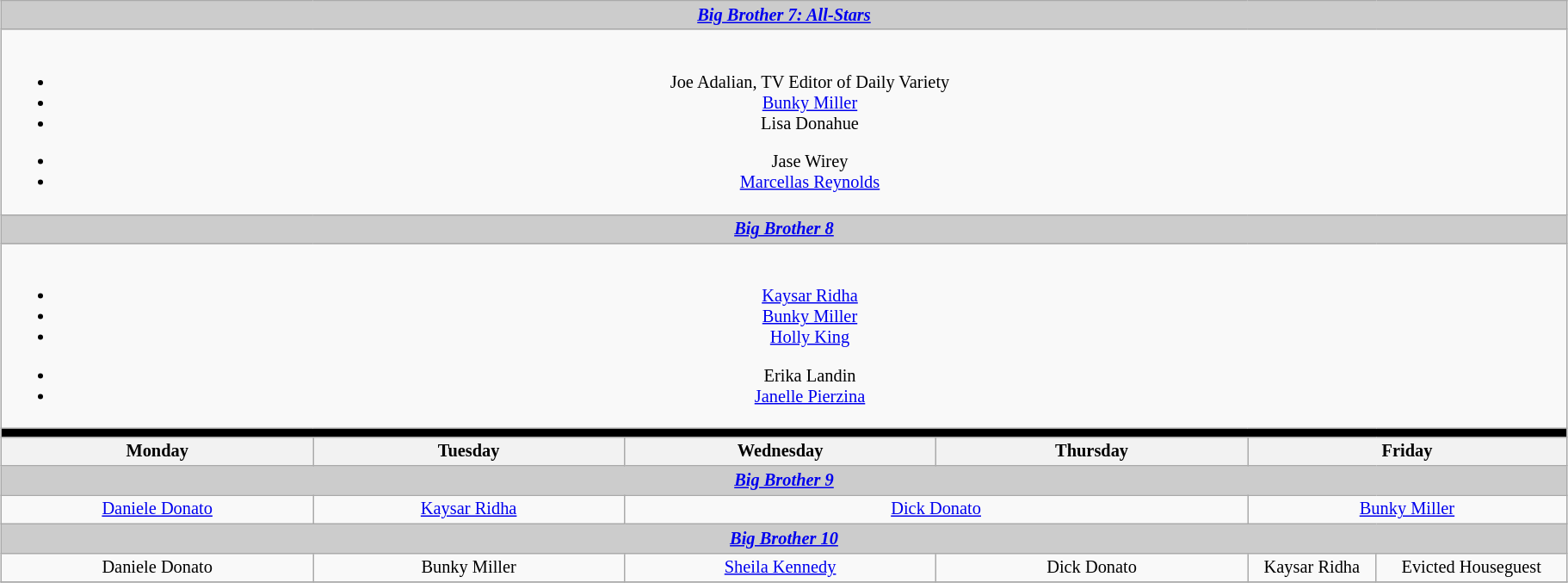<table class="wikitable" style="font-size:85%; text-align:center; width: 96%; margin-left: auto; margin-right: auto;">
<tr>
<td style="background:#CCCCCC; text-align:center" colspan=6><strong><em><a href='#'>Big Brother 7: All-Stars</a></em></strong></td>
</tr>
<tr>
<td colspan=6><br>
<ul><li>Joe Adalian, TV Editor of Daily Variety</li><li><a href='#'>Bunky Miller</a></li><li>Lisa Donahue</li></ul><ul><li>Jase Wirey</li><li><a href='#'>Marcellas Reynolds</a></li></ul></td>
</tr>
<tr>
<td style="background:#CCCCCC; text-align:center" colspan=6><strong><em><a href='#'>Big Brother 8</a></em></strong></td>
</tr>
<tr>
<td colspan=6><br>
<ul><li><a href='#'>Kaysar Ridha</a></li><li><a href='#'>Bunky Miller</a></li><li><a href='#'>Holly King</a></li></ul><ul><li>Erika Landin</li><li><a href='#'>Janelle Pierzina</a></li></ul></td>
</tr>
<tr>
<th style="background:#000000;" colspan="6"></th>
</tr>
<tr>
<th style="width: 9%;">Monday</th>
<th style="width: 9%;">Tuesday</th>
<th style="width: 9%;">Wednesday</th>
<th style="width: 9%;">Thursday</th>
<th colspan="2" style="width: 9%;">Friday</th>
</tr>
<tr>
<td style="background:#CCCCCC; text-align:center" colspan=6><strong><em><a href='#'>Big Brother 9</a></em></strong></td>
</tr>
<tr>
<td><a href='#'>Daniele Donato</a></td>
<td><a href='#'>Kaysar Ridha</a></td>
<td colspan=2><a href='#'>Dick Donato</a></td>
<td colspan="2"><a href='#'>Bunky Miller</a></td>
</tr>
<tr>
<td style="background:#CCCCCC; text-align:center" colspan=6><strong><em><a href='#'>Big Brother 10</a></em></strong></td>
</tr>
<tr>
<td>Daniele Donato</td>
<td>Bunky Miller</td>
<td><a href='#'>Sheila Kennedy</a></td>
<td>Dick Donato</td>
<td>Kaysar Ridha</td>
<td>Evicted Houseguest</td>
</tr>
<tr>
</tr>
</table>
